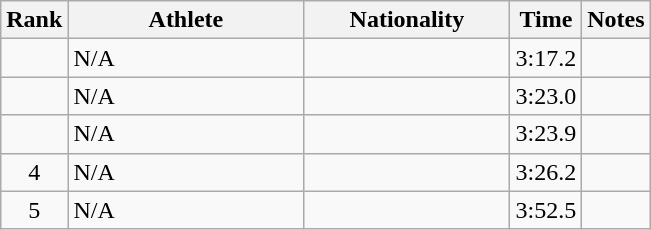<table class="wikitable sortable" style="text-align:center">
<tr>
<th width=30>Rank</th>
<th width=150>Athlete</th>
<th width=130>Nationality</th>
<th width=30>Time</th>
<th width=30>Notes</th>
</tr>
<tr>
<td></td>
<td align=left>N/A</td>
<td align="left"></td>
<td>3:17.2</td>
<td></td>
</tr>
<tr>
<td></td>
<td align=left>N/A</td>
<td align="left"></td>
<td>3:23.0</td>
<td></td>
</tr>
<tr>
<td></td>
<td align=left>N/A</td>
<td align="left"></td>
<td>3:23.9</td>
<td></td>
</tr>
<tr>
<td>4</td>
<td align=left>N/A</td>
<td align="left"></td>
<td>3:26.2</td>
<td></td>
</tr>
<tr>
<td>5</td>
<td align=left>N/A</td>
<td align="left"></td>
<td>3:52.5</td>
<td></td>
</tr>
</table>
